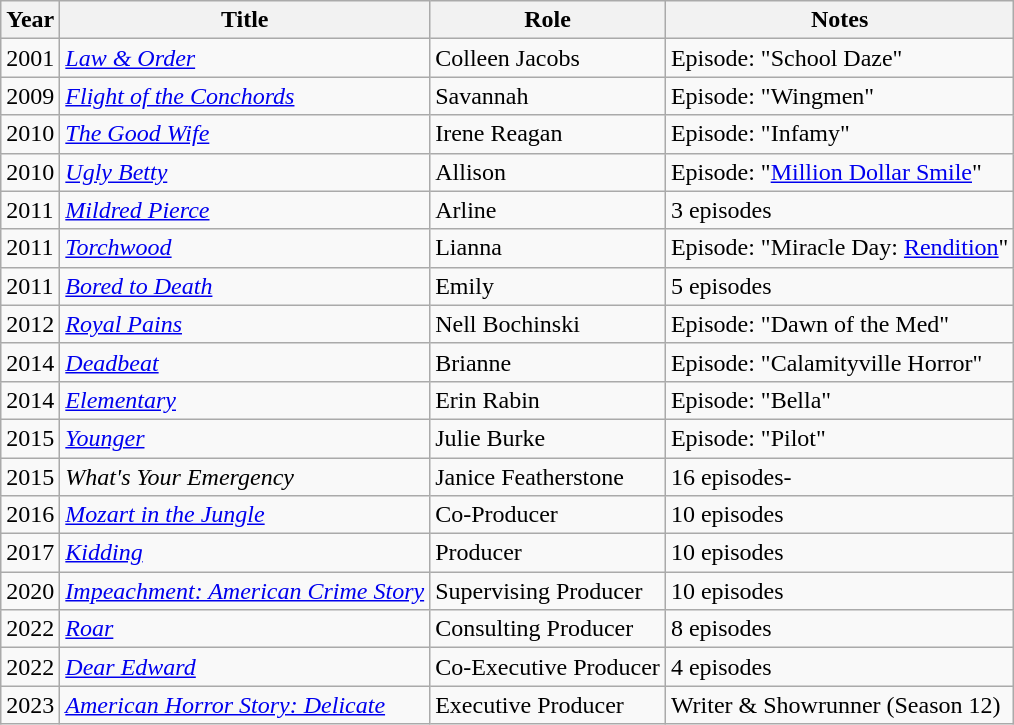<table class="wikitable sortable">
<tr>
<th>Year</th>
<th>Title</th>
<th>Role</th>
<th>Notes</th>
</tr>
<tr>
<td>2001</td>
<td><em><a href='#'>Law & Order</a></em></td>
<td>Colleen Jacobs</td>
<td>Episode: "School Daze"</td>
</tr>
<tr>
<td>2009</td>
<td><a href='#'><em>Flight of the Conchords</em></a></td>
<td>Savannah</td>
<td>Episode: "Wingmen"</td>
</tr>
<tr>
<td>2010</td>
<td><em><a href='#'>The Good Wife</a></em></td>
<td>Irene Reagan</td>
<td>Episode: "Infamy"</td>
</tr>
<tr>
<td>2010</td>
<td><em><a href='#'>Ugly Betty</a></em></td>
<td>Allison</td>
<td>Episode: "<a href='#'>Million Dollar Smile</a>"</td>
</tr>
<tr>
<td>2011</td>
<td><a href='#'><em>Mildred Pierce</em></a></td>
<td>Arline</td>
<td>3 episodes</td>
</tr>
<tr>
<td>2011</td>
<td><em><a href='#'>Torchwood</a></em></td>
<td>Lianna</td>
<td>Episode: "Miracle Day: <a href='#'>Rendition</a>"</td>
</tr>
<tr>
<td>2011</td>
<td><em><a href='#'>Bored to Death</a></em></td>
<td>Emily</td>
<td>5 episodes</td>
</tr>
<tr>
<td>2012</td>
<td><em><a href='#'>Royal Pains</a></em></td>
<td>Nell Bochinski</td>
<td>Episode: "Dawn of the Med"</td>
</tr>
<tr>
<td>2014</td>
<td><a href='#'><em>Deadbeat</em></a></td>
<td>Brianne</td>
<td>Episode: "Calamityville Horror"</td>
</tr>
<tr>
<td>2014</td>
<td><a href='#'><em>Elementary</em></a></td>
<td>Erin Rabin</td>
<td>Episode: "Bella"</td>
</tr>
<tr>
<td>2015</td>
<td><a href='#'><em>Younger</em></a></td>
<td>Julie Burke</td>
<td>Episode: "Pilot"</td>
</tr>
<tr>
<td>2015</td>
<td><em>What's Your Emergency</em></td>
<td>Janice Featherstone</td>
<td>16 episodes-</td>
</tr>
<tr>
<td>2016</td>
<td><em><a href='#'>Mozart in the Jungle</a></em></td>
<td>Co-Producer</td>
<td>10 episodes</td>
</tr>
<tr>
<td>2017</td>
<td><em><a href='#'>Kidding</a></em></td>
<td>Producer</td>
<td>10 episodes</td>
</tr>
<tr>
<td>2020</td>
<td><em><a href='#'>Impeachment: American Crime Story</a></em></td>
<td>Supervising Producer</td>
<td>10 episodes</td>
</tr>
<tr>
<td>2022</td>
<td><em><a href='#'>Roar</a></em></td>
<td>Consulting Producer</td>
<td>8 episodes</td>
</tr>
<tr>
<td>2022</td>
<td><em><a href='#'>Dear Edward</a></em></td>
<td>Co-Executive Producer</td>
<td>4 episodes</td>
</tr>
<tr>
<td>2023</td>
<td><em><a href='#'>American Horror Story: Delicate</a></em></td>
<td>Executive Producer</td>
<td>Writer & Showrunner (Season 12)</td>
</tr>
</table>
